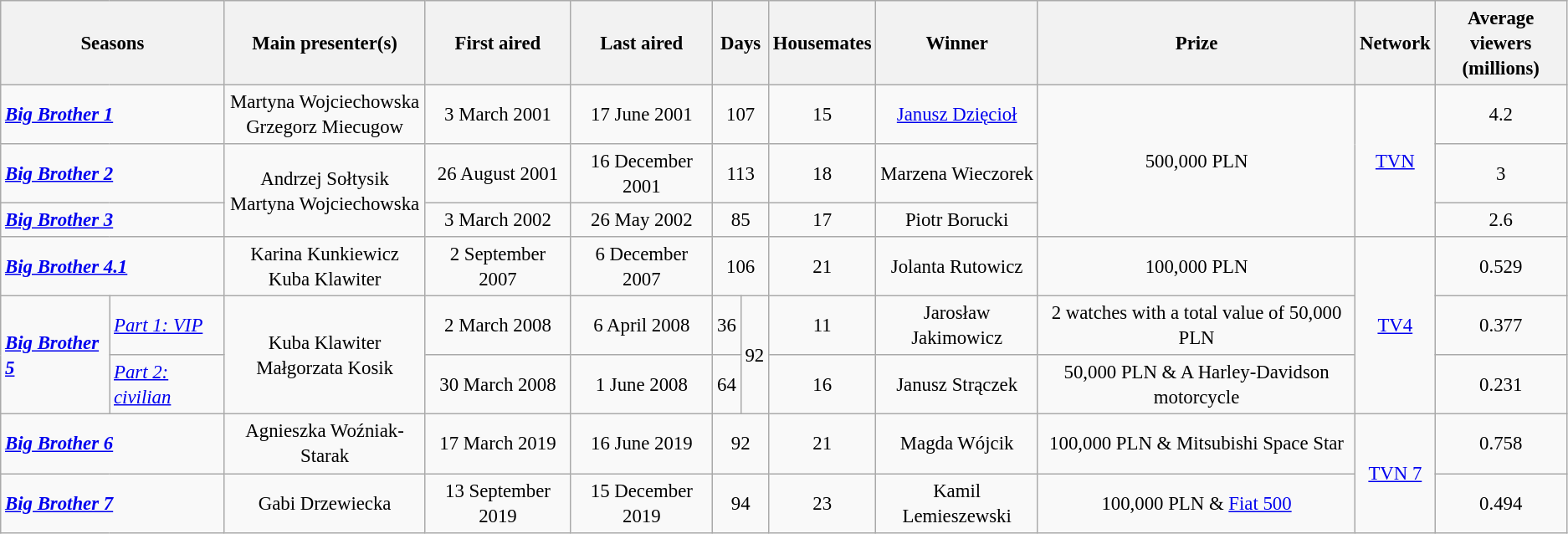<table class="wikitable" style="text-align:center; width:auto; font-size:95%; line-height:20px;">
<tr>
<th colspan="2">Seasons</th>
<th>Main presenter(s)</th>
<th>First aired</th>
<th>Last aired</th>
<th colspan="2">Days</th>
<th>Housemates</th>
<th>Winner</th>
<th>Prize</th>
<th>Network</th>
<th>Average viewers<br>(millions)</th>
</tr>
<tr>
<td colspan="2" align=left><strong><em><a href='#'>Big Brother 1</a></em></strong></td>
<td>Martyna Wojciechowska<br>Grzegorz Miecugow</td>
<td>3 March 2001</td>
<td>17 June 2001</td>
<td colspan="2">107</td>
<td>15</td>
<td><a href='#'>Janusz Dzięcioł</a></td>
<td rowspan="3">500,000 PLN</td>
<td rowspan="3"><a href='#'>TVN</a></td>
<td>4.2</td>
</tr>
<tr>
<td colspan="2" align=left><strong><em><a href='#'>Big Brother 2</a></em></strong></td>
<td rowspan="2">Andrzej Sołtysik<br>Martyna Wojciechowska</td>
<td>26 August 2001 </td>
<td>16 December 2001</td>
<td colspan="2">113 </td>
<td>18</td>
<td>Marzena Wieczorek</td>
<td>3</td>
</tr>
<tr>
<td colspan="2" align=left><strong><em><a href='#'>Big Brother 3</a></em></strong></td>
<td>3 March 2002</td>
<td>26 May 2002</td>
<td colspan="2">85</td>
<td>17</td>
<td>Piotr Borucki</td>
<td>2.6</td>
</tr>
<tr>
<td colspan="2" align=left><strong><em><a href='#'>Big Brother 4.1</a></em></strong></td>
<td>Karina Kunkiewicz<br>Kuba Klawiter</td>
<td>2 September 2007</td>
<td>6 December 2007</td>
<td colspan="2">106</td>
<td>21</td>
<td>Jolanta Rutowicz</td>
<td>100,000 PLN</td>
<td rowspan="3"><a href='#'>TV4</a></td>
<td>0.529</td>
</tr>
<tr>
<td rowspan="2" align=left><strong><em><a href='#'>Big Brother 5</a></em></strong></td>
<td align=left><em><a href='#'>Part 1: VIP</a></em></td>
<td rowspan="2">Kuba Klawiter<br>Małgorzata Kosik</td>
<td>2 March 2008</td>
<td>6 April 2008</td>
<td>36</td>
<td rowspan="2">92</td>
<td>11</td>
<td>Jarosław Jakimowicz</td>
<td>2 watches with a total value of 50,000 PLN</td>
<td>0.377</td>
</tr>
<tr>
<td align=left><em><a href='#'>Part 2: civilian</a></em></td>
<td>30 March 2008</td>
<td>1 June 2008</td>
<td>64</td>
<td>16</td>
<td>Janusz Strączek</td>
<td>50,000 PLN & A Harley-Davidson motorcycle</td>
<td>0.231</td>
</tr>
<tr>
<td colspan="2" align=left><strong><em><a href='#'>Big Brother 6</a></em></strong></td>
<td>Agnieszka Woźniak-Starak</td>
<td>17 March 2019</td>
<td>16 June 2019</td>
<td colspan="2">92</td>
<td>21</td>
<td>Magda Wójcik</td>
<td>100,000 PLN & Mitsubishi Space Star</td>
<td rowspan="3"><a href='#'>TVN 7</a></td>
<td>0.758</td>
</tr>
<tr>
<td colspan="2" align=left><strong><em><a href='#'>Big Brother 7</a></em></strong></td>
<td>Gabi Drzewiecka</td>
<td>13 September 2019</td>
<td>15 December 2019</td>
<td colspan="2">94</td>
<td>23</td>
<td>Kamil Lemieszewski</td>
<td>100,000 PLN & <a href='#'>Fiat 500</a></td>
<td>0.494</td>
</tr>
</table>
